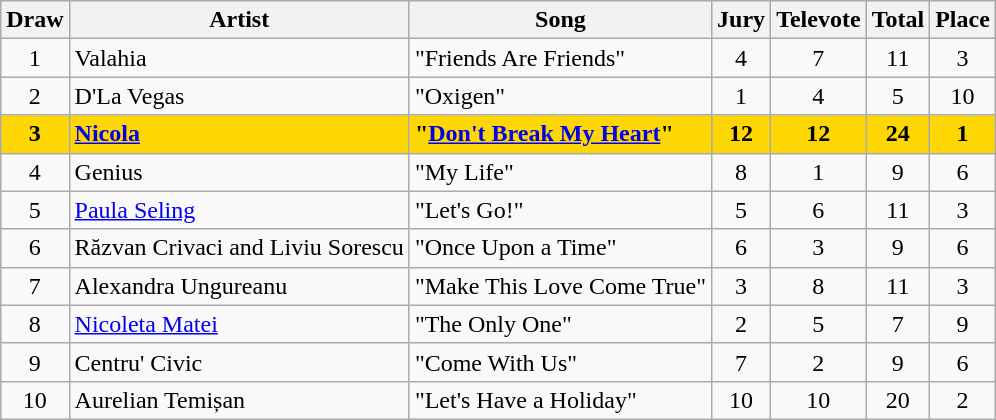<table class="sortable wikitable" style="margin: 1em auto 1em auto; text-align:center;">
<tr>
<th>Draw</th>
<th>Artist</th>
<th>Song</th>
<th>Jury</th>
<th>Televote</th>
<th>Total</th>
<th>Place</th>
</tr>
<tr>
<td>1</td>
<td align="left">Valahia</td>
<td align="left">"Friends Are Friends"</td>
<td>4</td>
<td>7</td>
<td>11</td>
<td>3</td>
</tr>
<tr>
<td>2</td>
<td align="left">D'La Vegas</td>
<td align="left">"Oxigen"</td>
<td>1</td>
<td>4</td>
<td>5</td>
<td>10</td>
</tr>
<tr style="font-weight:bold; background:gold;">
<td>3</td>
<td align="left"><a href='#'>Nicola</a></td>
<td align="left">"<a href='#'>Don't Break My Heart</a>"</td>
<td>12</td>
<td>12</td>
<td>24</td>
<td>1</td>
</tr>
<tr>
<td>4</td>
<td align="left">Genius</td>
<td align="left">"My Life"</td>
<td>8</td>
<td>1</td>
<td>9</td>
<td>6</td>
</tr>
<tr>
<td>5</td>
<td align="left"><a href='#'>Paula Seling</a></td>
<td align="left">"Let's Go!"</td>
<td>5</td>
<td>6</td>
<td>11</td>
<td>3</td>
</tr>
<tr>
<td>6</td>
<td align="left">Răzvan Crivaci and Liviu Sorescu</td>
<td align="left">"Once Upon a Time"</td>
<td>6</td>
<td>3</td>
<td>9</td>
<td>6</td>
</tr>
<tr>
<td>7</td>
<td align="left">Alexandra Ungureanu</td>
<td align="left">"Make This Love Come True"</td>
<td>3</td>
<td>8</td>
<td>11</td>
<td>3</td>
</tr>
<tr>
<td>8</td>
<td align="left"><a href='#'>Nicoleta Matei</a></td>
<td align="left">"The Only One"</td>
<td>2</td>
<td>5</td>
<td>7</td>
<td>9</td>
</tr>
<tr>
<td>9</td>
<td align="left">Centru' Civic</td>
<td align="left">"Come With Us"</td>
<td>7</td>
<td>2</td>
<td>9</td>
<td>6</td>
</tr>
<tr>
<td>10</td>
<td align="left">Aurelian Temișan</td>
<td align="left">"Let's Have a Holiday"</td>
<td>10</td>
<td>10</td>
<td>20</td>
<td>2</td>
</tr>
</table>
